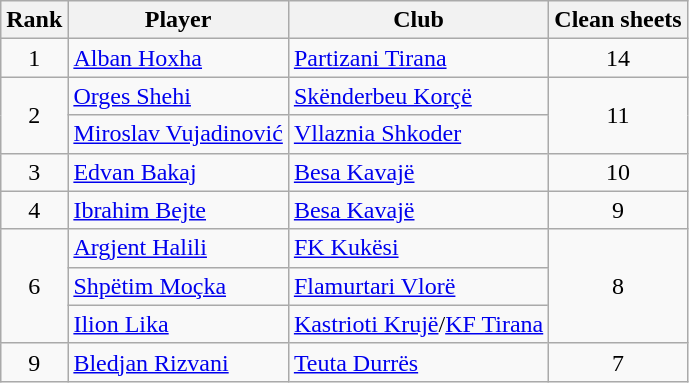<table class="wikitable sortable" style="text-align:center">
<tr>
<th>Rank</th>
<th>Player</th>
<th>Club</th>
<th>Clean sheets</th>
</tr>
<tr>
<td>1</td>
<td align="left"> <a href='#'>Alban Hoxha</a></td>
<td align="left"><a href='#'>Partizani Tirana</a></td>
<td>14</td>
</tr>
<tr>
<td rowspan=2>2</td>
<td align="left"> <a href='#'>Orges Shehi</a></td>
<td align="left"><a href='#'>Skënderbeu Korçë</a></td>
<td rowspan=2>11</td>
</tr>
<tr>
<td align="left"> <a href='#'>Miroslav Vujadinović</a></td>
<td align="left"><a href='#'>Vllaznia Shkoder</a></td>
</tr>
<tr>
<td>3</td>
<td align="left"> <a href='#'>Edvan Bakaj</a></td>
<td align="left"><a href='#'>Besa Kavajë</a></td>
<td>10</td>
</tr>
<tr>
<td>4</td>
<td align="left"> <a href='#'>Ibrahim Bejte</a></td>
<td align="left"><a href='#'>Besa Kavajë</a></td>
<td>9</td>
</tr>
<tr>
<td rowspan=3>6</td>
<td align="left"> <a href='#'>Argjent Halili</a></td>
<td align="left"><a href='#'>FK Kukësi</a></td>
<td rowspan=3>8</td>
</tr>
<tr>
<td align="left"> <a href='#'>Shpëtim Moçka</a></td>
<td align="left"><a href='#'>Flamurtari Vlorë</a></td>
</tr>
<tr>
<td align="left"> <a href='#'>Ilion Lika</a></td>
<td align="left"><a href='#'>Kastrioti Krujë</a>/<a href='#'>KF Tirana</a></td>
</tr>
<tr>
<td>9</td>
<td align="left"> <a href='#'>Bledjan Rizvani</a></td>
<td align="left"><a href='#'>Teuta Durrës</a></td>
<td>7</td>
</tr>
</table>
